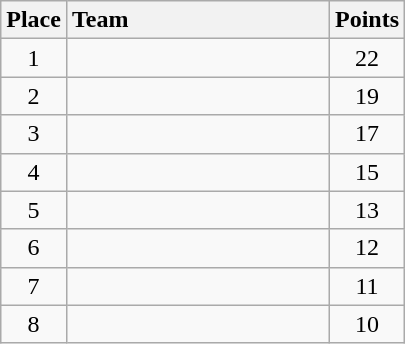<table class="wikitable" style="text-align:center; padding-bottom:0;">
<tr>
<th>Place</th>
<th style="width:10.5em; text-align:left;">Team</th>
<th>Points</th>
</tr>
<tr>
<td>1</td>
<td align=left></td>
<td>22</td>
</tr>
<tr>
<td>2</td>
<td align=left></td>
<td>19</td>
</tr>
<tr>
<td>3</td>
<td align=left></td>
<td>17</td>
</tr>
<tr>
<td>4</td>
<td align=left></td>
<td>15</td>
</tr>
<tr>
<td>5</td>
<td align=left></td>
<td>13</td>
</tr>
<tr>
<td>6</td>
<td align=left></td>
<td>12</td>
</tr>
<tr>
<td>7</td>
<td align=left></td>
<td>11</td>
</tr>
<tr>
<td>8</td>
<td align=left></td>
<td>10</td>
</tr>
</table>
